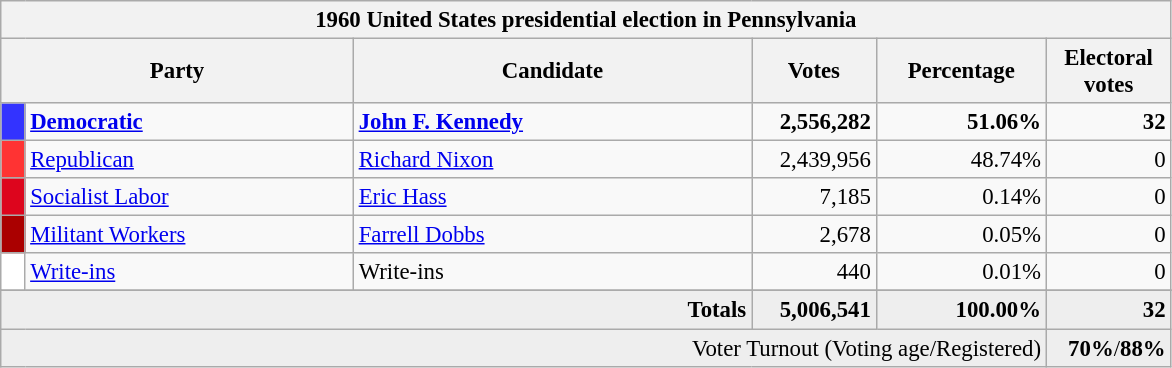<table class="wikitable" style="font-size: 95%;">
<tr>
<th colspan="6">1960 United States presidential election in Pennsylvania</th>
</tr>
<tr>
<th colspan="2" style="width: 15em">Party</th>
<th style="width: 17em">Candidate</th>
<th style="width: 5em">Votes</th>
<th style="width: 7em">Percentage</th>
<th style="width: 5em">Electoral votes</th>
</tr>
<tr>
<th style="background-color:#3333FF; width: 3px"></th>
<td style="width: 130px"><strong><a href='#'>Democratic</a></strong></td>
<td><strong><a href='#'>John F. Kennedy</a></strong></td>
<td align="right"><strong>2,556,282</strong></td>
<td align="right"><strong>51.06%</strong></td>
<td align="right"><strong>32</strong></td>
</tr>
<tr>
<th style="background-color:#FF3333; width: 3px"></th>
<td style="width: 130px"><a href='#'>Republican</a></td>
<td><a href='#'>Richard Nixon</a></td>
<td align="right">2,439,956</td>
<td align="right">48.74%</td>
<td align="right">0</td>
</tr>
<tr>
<th style="background-color:#DD051D; width: 3px"></th>
<td style="width: 130px"><a href='#'>Socialist Labor</a></td>
<td><a href='#'>Eric Hass</a></td>
<td align="right">7,185</td>
<td align="right">0.14%</td>
<td align="right">0</td>
</tr>
<tr>
<th style="background-color:#AA0000; width: 3px"></th>
<td style="width: 130px"><a href='#'>Militant Workers</a></td>
<td><a href='#'>Farrell Dobbs</a></td>
<td align="right">2,678</td>
<td align="right">0.05%</td>
<td align="right">0</td>
</tr>
<tr>
<th style="background-color:#FFFFFF; width: 3px"></th>
<td style="width: 130px"><a href='#'>Write-ins</a></td>
<td>Write-ins</td>
<td align="right">440</td>
<td align="right">0.01%</td>
<td align="right">0</td>
</tr>
<tr>
</tr>
<tr bgcolor="#EEEEEE">
<td colspan="3" align="right"><strong>Totals</strong></td>
<td align="right"><strong>5,006,541</strong></td>
<td align="right"><strong>100.00%</strong></td>
<td align="right"><strong>32</strong></td>
</tr>
<tr bgcolor="#EEEEEE">
<td colspan="5" align="right">Voter Turnout (Voting age/Registered)</td>
<td colspan="1" align="right"><strong>70%</strong>/<strong>88%</strong></td>
</tr>
</table>
